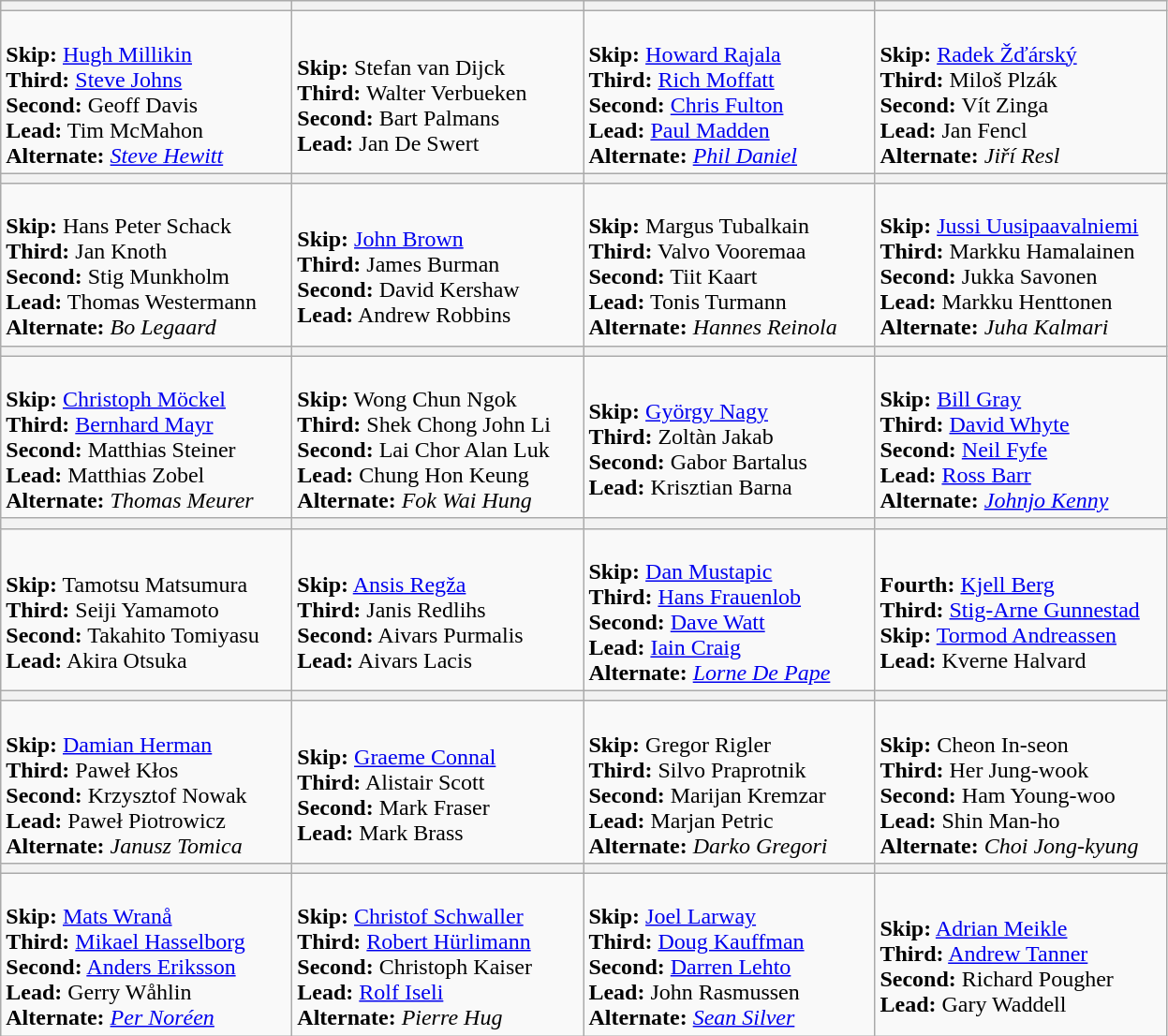<table class="wikitable">
<tr>
<th width=200></th>
<th width=200></th>
<th width=200></th>
<th width=200></th>
</tr>
<tr>
<td><br><strong>Skip:</strong> <a href='#'>Hugh Millikin</a><br>
<strong>Third:</strong> <a href='#'>Steve Johns</a><br>
<strong>Second:</strong> Geoff Davis<br>
<strong>Lead:</strong> Tim McMahon<br>
<strong>Alternate:</strong> <em><a href='#'>Steve Hewitt</a></em></td>
<td><br><strong>Skip:</strong> Stefan van Dijck<br>
<strong>Third:</strong> Walter Verbueken<br>
<strong>Second:</strong> Bart Palmans<br>
<strong>Lead:</strong> Jan De Swert</td>
<td><br><strong>Skip:</strong> <a href='#'>Howard Rajala</a><br>
<strong>Third:</strong> <a href='#'>Rich Moffatt</a><br>
<strong>Second:</strong> <a href='#'>Chris Fulton</a><br>
<strong>Lead:</strong> <a href='#'>Paul Madden</a><br>
<strong>Alternate:</strong> <em><a href='#'>Phil Daniel</a></em></td>
<td><br><strong>Skip:</strong> <a href='#'>Radek Žďárský</a><br>
<strong>Third:</strong> Miloš Plzák<br>
<strong>Second:</strong> Vít Zinga<br>
<strong>Lead:</strong> Jan Fencl<br>
<strong>Alternate:</strong> <em>Jiří Resl</em></td>
</tr>
<tr>
<th width=200></th>
<th width=200></th>
<th width=200></th>
<th width=200></th>
</tr>
<tr>
<td><br><strong>Skip:</strong> Hans Peter Schack<br>
<strong>Third:</strong> Jan Knoth<br>
<strong>Second:</strong> Stig Munkholm<br>
<strong>Lead:</strong> Thomas Westermann<br>
<strong>Alternate:</strong> <em>Bo Legaard</em></td>
<td><br><strong>Skip:</strong> <a href='#'>John Brown</a><br>
<strong>Third:</strong> James Burman<br>
<strong>Second:</strong> David Kershaw<br>
<strong>Lead:</strong> Andrew Robbins</td>
<td><br><strong>Skip:</strong> Margus Tubalkain<br>
<strong>Third:</strong> Valvo Vooremaa<br>
<strong>Second:</strong> Tiit Kaart<br>
<strong>Lead:</strong> Tonis Turmann<br>
<strong>Alternate:</strong> <em>Hannes Reinola</em></td>
<td><br><strong>Skip:</strong> <a href='#'>Jussi Uusipaavalniemi</a><br>
<strong>Third:</strong> Markku Hamalainen<br>
<strong>Second:</strong> Jukka Savonen<br>
<strong>Lead:</strong> Markku Henttonen<br>
<strong>Alternate:</strong> <em>Juha Kalmari</em></td>
</tr>
<tr>
<th width=200></th>
<th width=200></th>
<th width=200></th>
<th width=200></th>
</tr>
<tr>
<td><br><strong>Skip:</strong> <a href='#'>Christoph Möckel</a><br>
<strong>Third:</strong> <a href='#'>Bernhard Mayr</a><br>
<strong>Second:</strong> Matthias Steiner<br>
<strong>Lead:</strong> Matthias Zobel<br>
<strong>Alternate:</strong> <em>Thomas Meurer</em></td>
<td><br><strong>Skip:</strong> Wong Chun Ngok<br>
<strong>Third:</strong> Shek Chong John Li<br>
<strong>Second:</strong> Lai Chor Alan Luk<br>
<strong>Lead:</strong> Chung Hon Keung <br>
<strong>Alternate:</strong> <em>Fok Wai Hung</em></td>
<td><br><strong>Skip:</strong> <a href='#'>György Nagy</a><br>
<strong>Third:</strong> Zoltàn Jakab<br>
<strong>Second:</strong> Gabor Bartalus<br>
<strong>Lead:</strong> Krisztian Barna</td>
<td><br><strong>Skip:</strong> <a href='#'>Bill Gray</a><br>
<strong>Third:</strong> <a href='#'>David Whyte</a><br>
<strong>Second:</strong> <a href='#'>Neil Fyfe</a><br>
<strong>Lead:</strong> <a href='#'>Ross Barr</a> <br>
<strong>Alternate:</strong> <em><a href='#'>Johnjo Kenny</a></em></td>
</tr>
<tr>
<th width=200></th>
<th width=200></th>
<th width=200></th>
<th width=200></th>
</tr>
<tr>
<td><br><strong>Skip:</strong> Tamotsu Matsumura<br>
<strong>Third:</strong> Seiji Yamamoto<br>
<strong>Second:</strong> Takahito Tomiyasu<br>
<strong>Lead:</strong> Akira Otsuka</td>
<td><br><strong>Skip:</strong> <a href='#'>Ansis Regža</a><br>
<strong>Third:</strong> Janis Redlihs<br>
<strong>Second:</strong> Aivars Purmalis<br>
<strong>Lead:</strong> Aivars Lacis</td>
<td><br><strong>Skip:</strong> <a href='#'>Dan Mustapic</a><br>
<strong>Third:</strong> <a href='#'>Hans Frauenlob</a><br>
<strong>Second:</strong> <a href='#'>Dave Watt</a><br>
<strong>Lead:</strong> <a href='#'>Iain Craig</a><br>
<strong>Alternate:</strong> <em><a href='#'>Lorne De Pape</a></em></td>
<td><br><strong>Fourth:</strong> <a href='#'>Kjell Berg</a><br>
<strong>Third:</strong> <a href='#'>Stig-Arne Gunnestad</a><br>
<strong>Skip:</strong> <a href='#'>Tormod Andreassen</a><br>
<strong>Lead:</strong> Kverne Halvard</td>
</tr>
<tr>
<th width=200></th>
<th width=200></th>
<th width=200></th>
<th width=200></th>
</tr>
<tr>
<td><br><strong>Skip:</strong> <a href='#'>Damian Herman</a><br>
<strong>Third:</strong> Paweł Kłos<br>
<strong>Second:</strong> Krzysztof Nowak<br>
<strong>Lead:</strong> Paweł Piotrowicz<br>
<strong>Alternate:</strong> <em>Janusz Tomica</em></td>
<td><br><strong>Skip:</strong> <a href='#'>Graeme Connal</a><br>
<strong>Third:</strong> Alistair Scott<br>
<strong>Second:</strong> Mark Fraser<br>
<strong>Lead:</strong> Mark Brass</td>
<td><br><strong>Skip:</strong> Gregor Rigler<br>
<strong>Third:</strong> Silvo Praprotnik<br>
<strong>Second:</strong> Marijan Kremzar<br>
<strong>Lead:</strong> Marjan Petric<br>
<strong>Alternate:</strong> <em>Darko Gregori</em></td>
<td><br><strong>Skip:</strong> Cheon In-seon<br>
<strong>Third:</strong> Her Jung-wook<br>
<strong>Second:</strong> Ham Young-woo<br>
<strong>Lead:</strong> Shin Man-ho<br>
<strong>Alternate:</strong> <em>Choi Jong-kyung</em></td>
</tr>
<tr>
<th width=200></th>
<th width=200></th>
<th width=200></th>
<th width=200></th>
</tr>
<tr>
<td><br><strong>Skip:</strong> <a href='#'>Mats Wranå</a><br>
<strong>Third:</strong> <a href='#'>Mikael Hasselborg</a><br>
<strong>Second:</strong> <a href='#'>Anders Eriksson</a><br>
<strong>Lead:</strong> Gerry Wåhlin<br>
<strong>Alternate:</strong> <em><a href='#'>Per Noréen</a></em></td>
<td><br><strong>Skip:</strong> <a href='#'>Christof Schwaller</a><br>
<strong>Third:</strong> <a href='#'>Robert Hürlimann</a><br>
<strong>Second:</strong> Christoph Kaiser<br>
<strong>Lead:</strong> <a href='#'>Rolf Iseli</a><br>
<strong>Alternate:</strong> <em>Pierre Hug</em></td>
<td><br><strong>Skip:</strong> <a href='#'>Joel Larway</a><br>
<strong>Third:</strong> <a href='#'>Doug Kauffman</a><br>
<strong>Second:</strong> <a href='#'>Darren Lehto</a><br>
<strong>Lead:</strong> John Rasmussen<br>
<strong>Alternate:</strong> <em><a href='#'>Sean Silver</a></em></td>
<td><br><strong>Skip:</strong> <a href='#'>Adrian Meikle</a><br>
<strong>Third:</strong> <a href='#'>Andrew Tanner</a><br>
<strong>Second:</strong> Richard Pougher<br>
<strong>Lead:</strong> Gary Waddell</td>
</tr>
</table>
